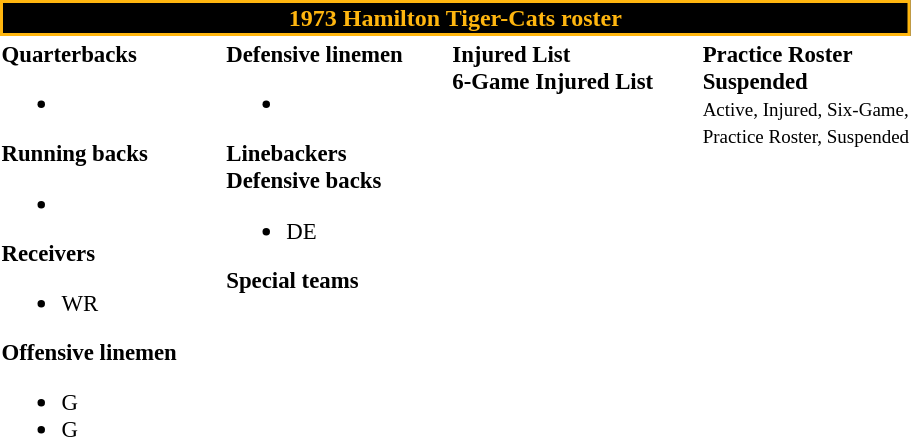<table class="toccolours" style="text-align: left;">
<tr>
<th colspan="7" style="background-color: black; color:#FFB60F; border:2px solid #FFB60F; text-align: center">1973 Hamilton Tiger-Cats roster</th>
</tr>
<tr>
<td style="font-size: 95%;vertical-align:top;"><strong>Quarterbacks</strong><br><ul><li></li></ul><strong>Running backs</strong><ul><li></li></ul><strong>Receivers</strong><ul><li> WR</li></ul><strong>Offensive linemen</strong><ul><li> G</li><li> G</li></ul></td>
<td style="width: 25px;"></td>
<td style="font-size: 95%;vertical-align:top;"><strong>Defensive linemen</strong><br><ul><li></li></ul><strong>Linebackers</strong><br><strong>Defensive backs</strong><ul><li> DE</li></ul><strong>Special teams</strong></td>
<td style="width: 25px;"></td>
<td style="font-size: 95%;vertical-align:top;"><strong>Injured List</strong><br><strong>6-Game Injured List</strong></td>
<td style="width: 25px;"></td>
<td style="font-size: 95%;vertical-align:top;"><strong>Practice Roster</strong><br><strong>Suspended</strong><br><small> Active,  Injured,  Six-Game,<br> Practice Roster,  Suspended</small></td>
</tr>
<tr>
</tr>
</table>
